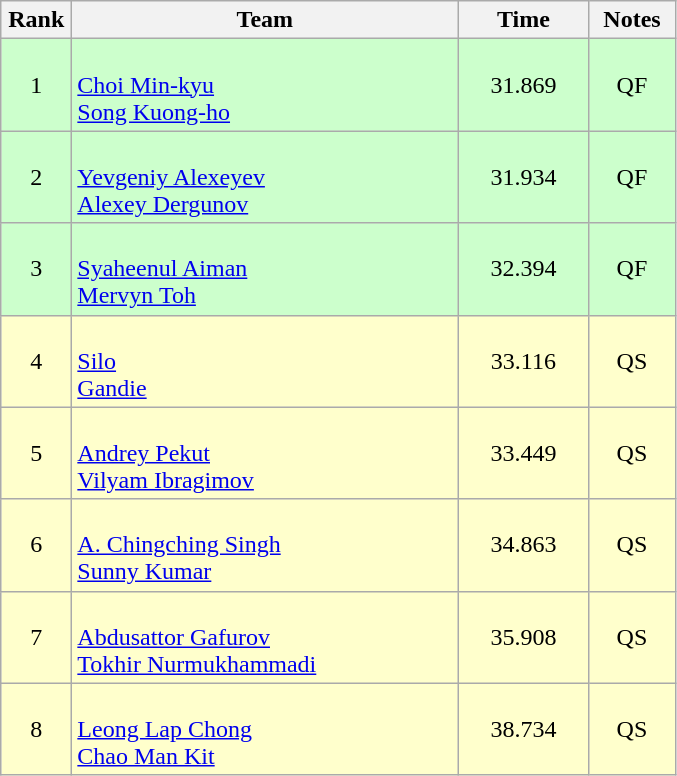<table class=wikitable style="text-align:center">
<tr>
<th width=40>Rank</th>
<th width=250>Team</th>
<th width=80>Time</th>
<th width=50>Notes</th>
</tr>
<tr bgcolor="ccffcc">
<td>1</td>
<td align=left><br><a href='#'>Choi Min-kyu</a><br><a href='#'>Song Kuong-ho</a></td>
<td>31.869</td>
<td>QF</td>
</tr>
<tr bgcolor="ccffcc">
<td>2</td>
<td align=left><br><a href='#'>Yevgeniy Alexeyev</a><br><a href='#'>Alexey Dergunov</a></td>
<td>31.934</td>
<td>QF</td>
</tr>
<tr bgcolor="ccffcc">
<td>3</td>
<td align=left><br><a href='#'>Syaheenul Aiman</a><br><a href='#'>Mervyn Toh</a></td>
<td>32.394</td>
<td>QF</td>
</tr>
<tr bgcolor="#ffffcc">
<td>4</td>
<td align=left><br><a href='#'>Silo</a><br><a href='#'>Gandie</a></td>
<td>33.116</td>
<td>QS</td>
</tr>
<tr bgcolor="#ffffcc">
<td>5</td>
<td align=left><br><a href='#'>Andrey Pekut</a><br><a href='#'>Vilyam Ibragimov</a></td>
<td>33.449</td>
<td>QS</td>
</tr>
<tr bgcolor="#ffffcc">
<td>6</td>
<td align=left><br><a href='#'>A. Chingching Singh</a><br><a href='#'>Sunny Kumar</a></td>
<td>34.863</td>
<td>QS</td>
</tr>
<tr bgcolor="#ffffcc">
<td>7</td>
<td align=left><br><a href='#'>Abdusattor Gafurov</a><br><a href='#'>Tokhir Nurmukhammadi</a></td>
<td>35.908</td>
<td>QS</td>
</tr>
<tr bgcolor="#ffffcc">
<td>8</td>
<td align=left><br><a href='#'>Leong Lap Chong</a><br><a href='#'>Chao Man Kit</a></td>
<td>38.734</td>
<td>QS</td>
</tr>
</table>
